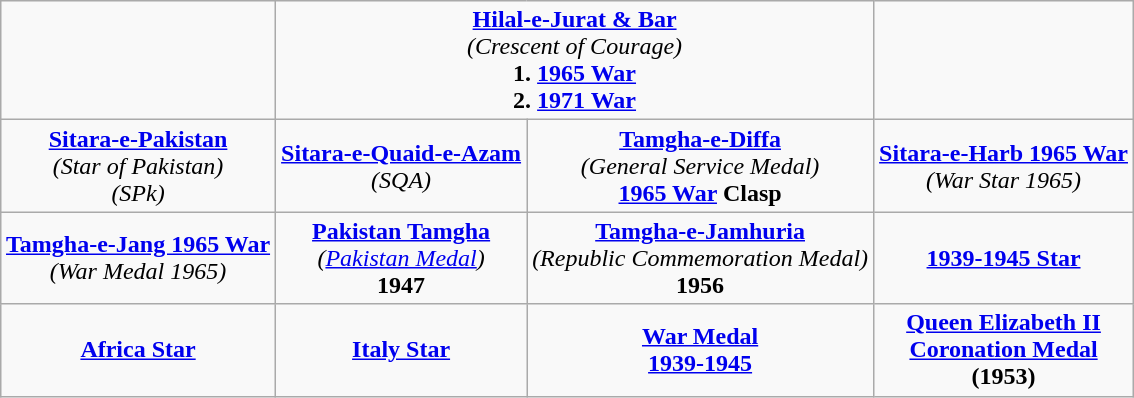<table class="wikitable" style="margin:1em auto; text-align:center;">
<tr>
<td></td>
<td colspan="2"><strong><a href='#'>Hilal-e-Jurat & Bar</a></strong><br><em>(Crescent of Courage)</em><br><strong>1. <a href='#'>1965 War</a></strong><br><strong>2. <a href='#'>1971 War</a></strong></td>
<td></td>
</tr>
<tr>
<td><strong><a href='#'>Sitara-e-Pakistan</a></strong><br><em>(Star of Pakistan)</em><br><em>(SPk)</em></td>
<td><strong><a href='#'>Sitara-e-Quaid-e-Azam</a></strong><br><em>(SQA)</em></td>
<td><strong><a href='#'>Tamgha-e-Diffa</a></strong><br><em>(General Service Medal)</em><br><strong><a href='#'>1965 War</a> Clasp</strong></td>
<td><strong><a href='#'>Sitara-e-Harb 1965 War</a></strong><br><em>(War Star 1965)</em></td>
</tr>
<tr>
<td><strong><a href='#'>Tamgha-e-Jang 1965 War</a></strong><br><em>(War Medal 1965)</em></td>
<td><strong><a href='#'>Pakistan Tamgha</a></strong><br><em>(<a href='#'>Pakistan Medal</a>)</em><br><strong>1947</strong></td>
<td><strong><a href='#'>Tamgha-e-Jamhuria</a></strong><br><em>(Republic Commemoration Medal)</em><br><strong>1956</strong></td>
<td><strong><a href='#'>1939-1945 Star</a></strong></td>
</tr>
<tr>
<td><strong><a href='#'>Africa Star</a></strong></td>
<td><strong><a href='#'>Italy Star</a></strong></td>
<td><strong><a href='#'>War Medal</a></strong><br><strong><a href='#'>1939-1945</a></strong></td>
<td><strong><a href='#'>Queen Elizabeth II</a></strong><br><strong><a href='#'>Coronation Medal</a></strong><br><strong>(1953)</strong></td>
</tr>
</table>
